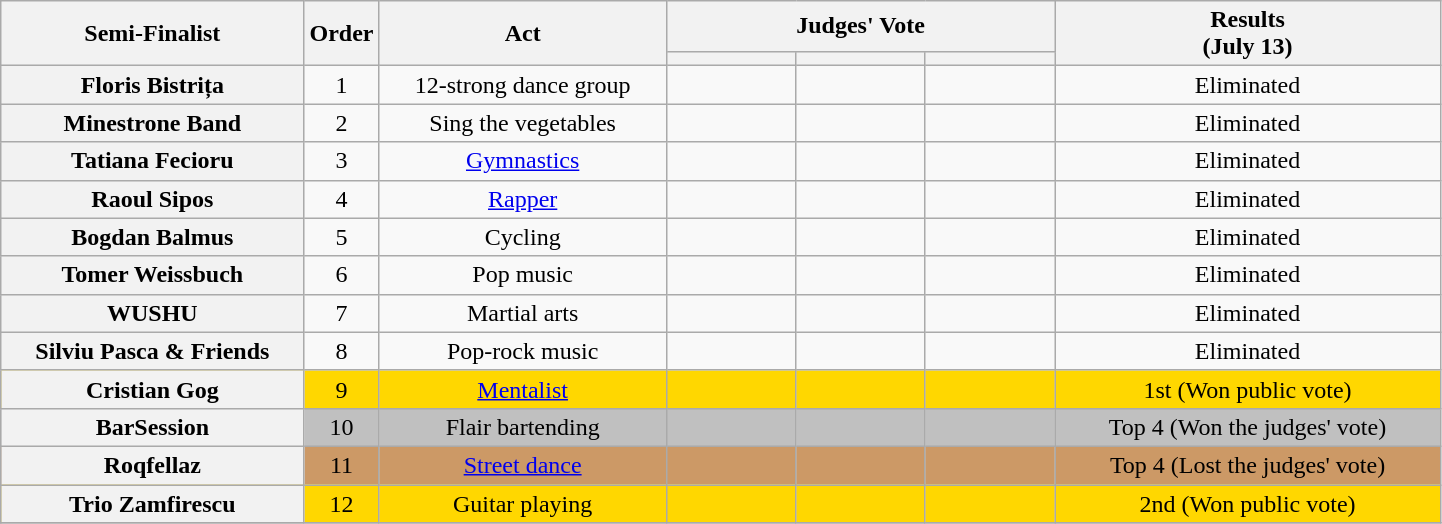<table class="wikitable plainrowheaders sortable" style="text-align:center" width="76%;">
<tr>
<th scope="col" rowspan="2" class="unsortable" style="width:17em;">Semi-Finalist</th>
<th scope="col" rowspan="2" style="width:1em;">Order</th>
<th scope="col" rowspan="2" class="unsortable" style="width:16em;">Act</th>
<th scope="col" colspan="3" class="unsortable" style="width:24em;">Judges' Vote</th>
<th scope="col" rowspan="2" style="width:23em;">Results <br> (July 13)</th>
</tr>
<tr>
<th scope="col" class="unsortable" style="width:6em;"></th>
<th scope="col" class="unsortable" style="width:6em;"></th>
<th scope="col" class="unsortable" style="width:6em;"></th>
</tr>
<tr>
<th scope="row">Floris Bistrița</th>
<td>1</td>
<td>12-strong dance group</td>
<td></td>
<td></td>
<td></td>
<td>Eliminated</td>
</tr>
<tr>
<th scope="row">Minestrone Band</th>
<td>2</td>
<td>Sing the vegetables</td>
<td></td>
<td></td>
<td></td>
<td>Eliminated</td>
</tr>
<tr>
<th scope="row">Tatiana Fecioru</th>
<td>3</td>
<td><a href='#'>Gymnastics</a></td>
<td></td>
<td></td>
<td></td>
<td>Eliminated</td>
</tr>
<tr>
<th scope="row">Raoul Sipos</th>
<td>4</td>
<td><a href='#'>Rapper</a></td>
<td></td>
<td></td>
<td></td>
<td>Eliminated</td>
</tr>
<tr>
<th scope="row">Bogdan Balmus</th>
<td>5</td>
<td>Cycling</td>
<td></td>
<td></td>
<td></td>
<td>Eliminated</td>
</tr>
<tr>
<th scope="row">Tomer Weissbuch</th>
<td>6</td>
<td>Pop music</td>
<td></td>
<td></td>
<td></td>
<td>Eliminated</td>
</tr>
<tr>
<th scope="row">WUSHU</th>
<td>7</td>
<td>Martial arts</td>
<td></td>
<td></td>
<td></td>
<td>Eliminated</td>
</tr>
<tr>
<th scope="row">Silviu Pasca & Friends</th>
<td>8</td>
<td>Pop-rock music</td>
<td></td>
<td></td>
<td></td>
<td>Eliminated</td>
</tr>
<tr style="background:gold;">
<th scope="row">Cristian Gog</th>
<td>9</td>
<td><a href='#'>Mentalist</a></td>
<td></td>
<td></td>
<td></td>
<td>1st (Won public vote)</td>
</tr>
<tr style="background:silver;">
<th scope="row">BarSession</th>
<td>10</td>
<td>Flair bartending</td>
<td></td>
<td></td>
<td></td>
<td>Top 4 (Won the judges' vote)</td>
</tr>
<tr style="background:#c96;">
<th scope="row">Roqfellaz</th>
<td>11</td>
<td><a href='#'>Street dance</a></td>
<td></td>
<td></td>
<td></td>
<td>Top 4 (Lost the judges' vote)</td>
</tr>
<tr style="background:gold;">
<th scope="row">Trio Zamfirescu</th>
<td>12</td>
<td>Guitar playing</td>
<td></td>
<td></td>
<td></td>
<td>2nd (Won public vote)</td>
</tr>
<tr>
</tr>
</table>
